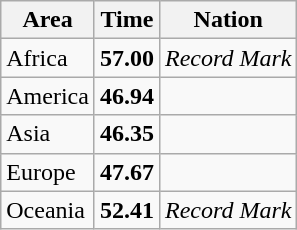<table class="wikitable">
<tr>
<th>Area</th>
<th>Time</th>
<th>Nation</th>
</tr>
<tr>
<td>Africa</td>
<td><strong>57.00</strong></td>
<td align="center"><em>Record Mark</em></td>
</tr>
<tr>
<td>America</td>
<td><strong>46.94</strong></td>
<td></td>
</tr>
<tr>
<td>Asia</td>
<td><strong>46.35</strong> </td>
<td></td>
</tr>
<tr>
<td>Europe</td>
<td><strong>47.67</strong></td>
<td></td>
</tr>
<tr>
<td>Oceania</td>
<td><strong>52.41</strong></td>
<td align="center"><em>Record Mark</em></td>
</tr>
</table>
